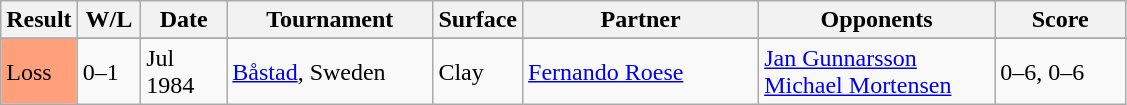<table class="sortable wikitable">
<tr>
<th style="width:40px">Result</th>
<th style="width:35px" class="unsortable">W/L</th>
<th style="width:50px">Date</th>
<th style="width:130px">Tournament</th>
<th style="width:50px">Surface</th>
<th style="width:150px">Partner</th>
<th style="width:150px">Opponents</th>
<th style="width:80px" class="unsortable">Score</th>
</tr>
<tr>
</tr>
<tr>
<td style="background:#ffa07a;">Loss</td>
<td>0–1</td>
<td>Jul 1984</td>
<td><a href='#'>Båstad</a>, Sweden</td>
<td>Clay</td>
<td> <a href='#'>Fernando Roese</a></td>
<td> <a href='#'>Jan Gunnarsson</a> <br>  <a href='#'>Michael Mortensen</a></td>
<td>0–6, 0–6</td>
</tr>
</table>
